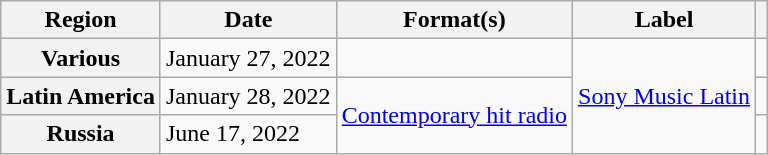<table class="wikitable plainrowheaders" border="1">
<tr>
<th scope="col">Region</th>
<th scope="col">Date</th>
<th scope="col">Format(s)</th>
<th scope="col">Label</th>
<th scope="col"></th>
</tr>
<tr>
<th scope="row">Various</th>
<td>January 27, 2022</td>
<td></td>
<td rowspan="3"><a href='#'>Sony Music Latin</a></td>
<td style="text-align:center;"></td>
</tr>
<tr>
<th scope="row">Latin America</th>
<td>January 28, 2022</td>
<td rowspan="2"><a href='#'>Contemporary hit radio</a></td>
<td style="text-align:center;"></td>
</tr>
<tr>
<th scope="row">Russia</th>
<td>June 17, 2022</td>
<td style="text-align:center;"></td>
</tr>
</table>
